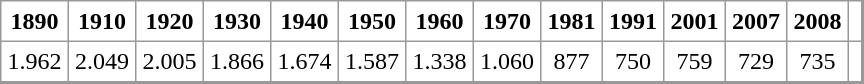<table align="center" rules="all" cellspacing="0" cellpadding="4" style="border: 1px solid #999; border-right: 2px solid #999; border-bottom:2px solid #999">
<tr>
<th>1890</th>
<th>1910</th>
<th>1920</th>
<th>1930</th>
<th>1940</th>
<th>1950</th>
<th>1960</th>
<th>1970</th>
<th>1981</th>
<th>1991</th>
<th>2001</th>
<th>2007</th>
<th>2008</th>
</tr>
<tr>
<td align=center>1.962</td>
<td align=center>2.049</td>
<td align=center>2.005</td>
<td align=center>1.866</td>
<td align=center>1.674</td>
<td align=center>1.587</td>
<td align=center>1.338</td>
<td align=center>1.060</td>
<td align=center>877</td>
<td align=center>750</td>
<td align=center>759</td>
<td align=center>729</td>
<td align=center>735</td>
<td></td>
</tr>
</table>
